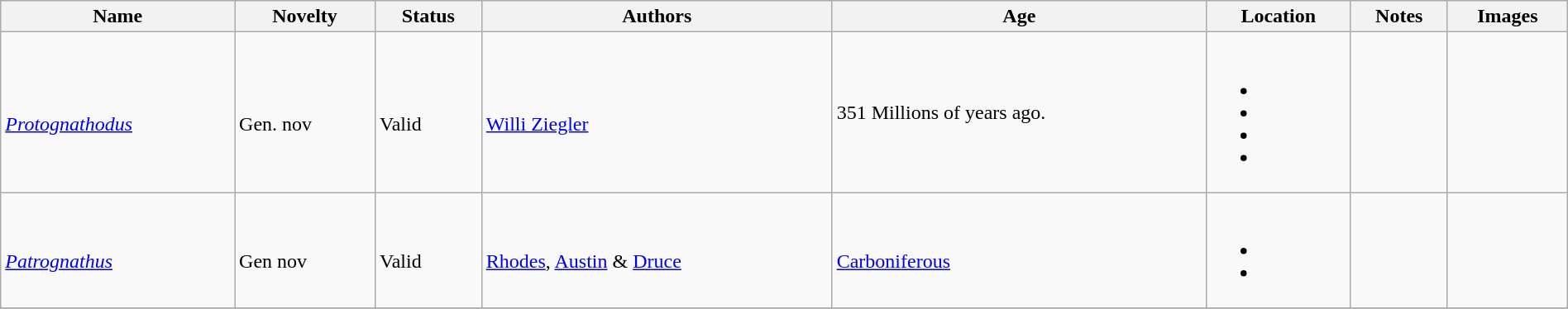<table class="wikitable sortable" align="center" width="100%">
<tr>
<th>Name</th>
<th>Novelty</th>
<th>Status</th>
<th>Authors</th>
<th>Age</th>
<th>Location</th>
<th>Notes</th>
<th>Images</th>
</tr>
<tr>
<td><br><em><a href='#'>Protognathodus</a></em></td>
<td><br>Gen. nov</td>
<td><br>Valid</td>
<td><br><a href='#'>Willi Ziegler</a></td>
<td>351 Millions of years ago.</td>
<td><br><ul><li></li><li></li><li></li><li></li></ul></td>
<td></td>
<td></td>
</tr>
<tr>
<td><br><em><a href='#'>Patrognathus</a></em></td>
<td><br>Gen nov</td>
<td><br>Valid</td>
<td><br><a href='#'>Rhodes</a>, <a href='#'>Austin</a> & <a href='#'>Druce</a></td>
<td><br><a href='#'>Carboniferous</a></td>
<td><br><ul><li></li><li></li></ul></td>
<td></td>
<td></td>
</tr>
<tr>
</tr>
</table>
